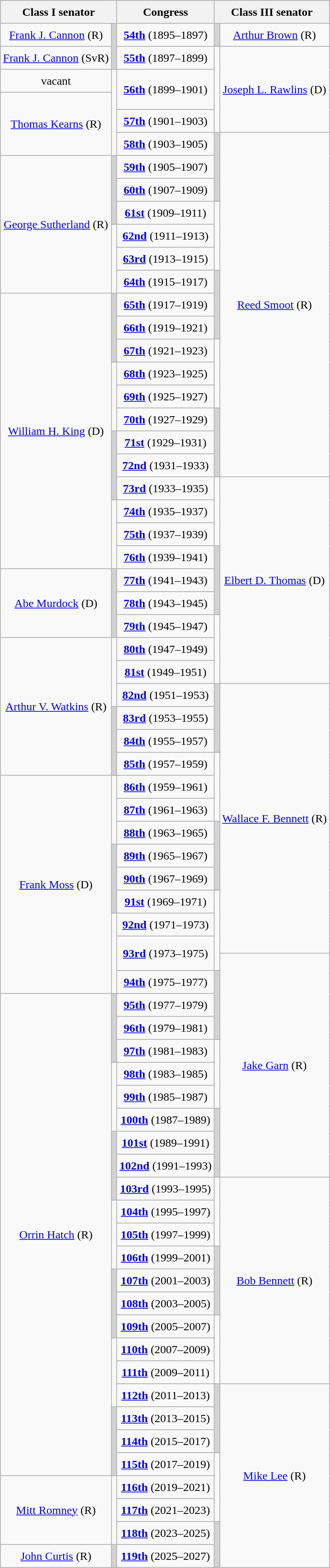<table class="wikitable sticky-header" style="text-align:center">
<tr style="height:2em">
<th colspan=2>Class I senator</th>
<th>Congress</th>
<th colspan=2>Class III senator</th>
</tr>
<tr style="height:2em">
<td><a href='#'>Frank J. Cannon</a> (R)</td>
<td rowspan=2 style="background: #D3D3D3"></td>
<td><strong><a href='#'>54th</a></strong> (1895–1897)</td>
<td style="background: #D3D3D3"></td>
<td><a href='#'>Arthur Brown</a> (R)</td>
</tr>
<tr style="height:2em">
<td><a href='#'>Frank J. Cannon</a> (SvR)</td>
<td><strong><a href='#'>55th</a></strong> (1897–1899)</td>
<td rowspan=4></td>
<td rowspan=4 ><a href='#'>Joseph L. Rawlins</a> (D)</td>
</tr>
<tr style="height:2em">
<td>vacant</td>
<td rowspan="4"></td>
<td rowspan=2><strong><a href='#'>56th</a></strong> (1899–1901)</td>
</tr>
<tr style="height:1.5em">
<td rowspan=3 ><a href='#'>Thomas Kearns</a> (R)</td>
</tr>
<tr style="height:2em">
<td><strong><a href='#'>57th</a></strong> (1901–1903)</td>
</tr>
<tr style="height:2em">
<td><strong><a href='#'>58th</a></strong> (1903–1905)</td>
<td rowspan=3 style="background: #D3D3D3"></td>
<td rowspan=15 ><a href='#'>Reed Smoot</a> (R)</td>
</tr>
<tr style="height:2em">
<td rowspan=6 ><a href='#'>George Sutherland</a> (R)</td>
<td rowspan=3 style="background: #D3D3D3"></td>
<td><strong><a href='#'>59th</a></strong> (1905–1907)</td>
</tr>
<tr style="height:2em">
<td><strong><a href='#'>60th</a></strong> (1907–1909)</td>
</tr>
<tr style="height:2em">
<td><strong><a href='#'>61st</a></strong> (1909–1911)</td>
<td rowspan=3></td>
</tr>
<tr style="height:2em">
<td rowspan=3></td>
<td><strong><a href='#'>62nd</a></strong> (1911–1913)</td>
</tr>
<tr style="height:2em">
<td><strong><a href='#'>63rd</a></strong> (1913–1915)</td>
</tr>
<tr style="height:2em">
<td><strong><a href='#'>64th</a></strong> (1915–1917)</td>
<td rowspan=3 style="background: #D3D3D3"></td>
</tr>
<tr style="height:2em">
<td rowspan=12 ><a href='#'>William H. King</a> (D)</td>
<td rowspan=3 style="background: #D3D3D3"></td>
<td><strong><a href='#'>65th</a></strong> (1917–1919)</td>
</tr>
<tr style="height:2em">
<td><strong><a href='#'>66th</a></strong> (1919–1921)</td>
</tr>
<tr style="height:2em">
<td><strong><a href='#'>67th</a></strong> (1921–1923)</td>
<td rowspan=3></td>
</tr>
<tr style="height:2em">
<td rowspan=3></td>
<td><strong><a href='#'>68th</a></strong> (1923–1925)</td>
</tr>
<tr style="height:2em">
<td><strong><a href='#'>69th</a></strong> (1925–1927)</td>
</tr>
<tr style="height:2em">
<td><strong><a href='#'>70th</a></strong> (1927–1929)</td>
<td rowspan=3 style="background: #D3D3D3"></td>
</tr>
<tr style="height:2em">
<td rowspan=3 style="background: #D3D3D3"></td>
<td><strong><a href='#'>71st</a></strong> (1929–1931)</td>
</tr>
<tr style="height:2em">
<td><strong><a href='#'>72nd</a></strong> (1931–1933)</td>
</tr>
<tr style="height:2em">
<td><strong><a href='#'>73rd</a></strong> (1933–1935)</td>
<td rowspan=3></td>
<td rowspan=9 ><a href='#'>Elbert D. Thomas</a> (D)</td>
</tr>
<tr style="height:2em">
<td rowspan=3></td>
<td><strong><a href='#'>74th</a></strong> (1935–1937)</td>
</tr>
<tr style="height:2em">
<td><strong><a href='#'>75th</a></strong> (1937–1939)</td>
</tr>
<tr style="height:2em">
<td><strong><a href='#'>76th</a></strong> (1939–1941)</td>
<td rowspan=3 style="background: #D3D3D3"></td>
</tr>
<tr style="height:2em">
<td rowspan=3 ><a href='#'>Abe Murdock</a> (D)</td>
<td rowspan=3 style="background: #D3D3D3"></td>
<td><strong><a href='#'>77th</a></strong> (1941–1943)</td>
</tr>
<tr style="height:2em">
<td><strong><a href='#'>78th</a></strong> (1943–1945)</td>
</tr>
<tr style="height:2em">
<td><strong><a href='#'>79th</a></strong> (1945–1947)</td>
<td rowspan=3></td>
</tr>
<tr style="height:2em">
<td rowspan=6 ><a href='#'>Arthur V. Watkins</a> (R)</td>
<td rowspan=3></td>
<td><strong><a href='#'>80th</a></strong> (1947–1949)</td>
</tr>
<tr style="height:2em">
<td><strong><a href='#'>81st</a></strong> (1949–1951)</td>
</tr>
<tr style="height:2em">
<td><strong><a href='#'>82nd</a></strong> (1951–1953)</td>
<td rowspan=3 style="background: #D3D3D3"></td>
<td rowspan=12 ><a href='#'>Wallace F. Bennett</a> (R)</td>
</tr>
<tr style="height:2em">
<td rowspan=3 style="background: #D3D3D3"></td>
<td><strong><a href='#'>83rd</a></strong> (1953–1955)</td>
</tr>
<tr style="height:2em">
<td><strong><a href='#'>84th</a></strong> (1955–1957)</td>
</tr>
<tr style="height:2em">
<td><strong><a href='#'>85th</a></strong> (1957–1959)</td>
<td rowspan=3></td>
</tr>
<tr style="height:2em">
<td rowspan=10 ><a href='#'>Frank Moss</a> (D)</td>
<td rowspan=3></td>
<td><strong><a href='#'>86th</a></strong> (1959–1961)</td>
</tr>
<tr style="height:2em">
<td><strong><a href='#'>87th</a></strong> (1961–1963)</td>
</tr>
<tr style="height:2em">
<td><strong><a href='#'>88th</a></strong> (1963–1965)</td>
<td rowspan=3 style="background: #D3D3D3"></td>
</tr>
<tr style="height:2em">
<td rowspan=3 style="background: #D3D3D3"></td>
<td><strong><a href='#'>89th</a></strong> (1965–1967)</td>
</tr>
<tr style="height:2em">
<td><strong><a href='#'>90th</a></strong> (1967–1969)</td>
</tr>
<tr style="height:2em">
<td><strong><a href='#'>91st</a></strong> (1969–1971)</td>
<td rowspan="4"></td>
</tr>
<tr style="height:2em">
<td rowspan=4></td>
<td><strong><a href='#'>92nd</a></strong> (1971–1973)</td>
</tr>
<tr style="height:1.5em">
<td rowspan=2><strong><a href='#'>93rd</a></strong> (1973–1975)</td>
</tr>
<tr style="height:1.5em">
<td rowspan=10 ><a href='#'>Jake Garn</a> (R)</td>
</tr>
<tr style="height:2em">
<td><strong><a href='#'>94th</a></strong> (1975–1977)</td>
<td rowspan="3" style="background: #D3D3D3"></td>
</tr>
<tr style="height:2em">
<td rowspan=21 ><a href='#'>Orrin Hatch</a> (R)</td>
<td rowspan=3 style="background: #D3D3D3"></td>
<td><strong><a href='#'>95th</a></strong> (1977–1979)</td>
</tr>
<tr style="height:2em">
<td><strong><a href='#'>96th</a></strong> (1979–1981)</td>
</tr>
<tr style="height:2em">
<td><strong><a href='#'>97th</a></strong> (1981–1983)</td>
<td rowspan="3"></td>
</tr>
<tr style="height:2em">
<td rowspan=3></td>
<td><strong><a href='#'>98th</a></strong> (1983–1985)</td>
</tr>
<tr style="height:2em">
<td><strong><a href='#'>99th</a></strong> (1985–1987)</td>
</tr>
<tr style="height:2em">
<td><strong><a href='#'>100th</a></strong> (1987–1989)</td>
<td rowspan="3" style="background: #D3D3D3"></td>
</tr>
<tr style="height:2em">
<td rowspan=3 style="background: #D3D3D3"></td>
<td><strong><a href='#'>101st</a></strong> (1989–1991)</td>
</tr>
<tr style="height:2em">
<td><strong><a href='#'>102nd</a></strong> (1991–1993)</td>
</tr>
<tr style="height:2em">
<td><strong><a href='#'>103rd</a></strong> (1993–1995)</td>
<td rowspan=3></td>
<td rowspan=9 ><a href='#'>Bob Bennett</a> (R)</td>
</tr>
<tr style="height:2em">
<td rowspan=3></td>
<td><strong><a href='#'>104th</a></strong> (1995–1997)</td>
</tr>
<tr style="height:2em">
<td><strong><a href='#'>105th</a></strong> (1997–1999)</td>
</tr>
<tr style="height:2em">
<td><strong><a href='#'>106th</a></strong> (1999–2001)</td>
<td rowspan=3 style="background: #D3D3D3"></td>
</tr>
<tr style="height:2em">
<td rowspan=3 style="background: #D3D3D3"></td>
<td><strong><a href='#'>107th</a></strong> (2001–2003)</td>
</tr>
<tr style="height:2em">
<td><strong><a href='#'>108th</a></strong> (2003–2005)</td>
</tr>
<tr style="height:2em">
<td><strong><a href='#'>109th</a></strong> (2005–2007)</td>
<td rowspan=3></td>
</tr>
<tr style="height:2em">
<td rowspan=3></td>
<td><strong><a href='#'>110th</a></strong> (2007–2009)</td>
</tr>
<tr style="height:2em">
<td><strong><a href='#'>111th</a></strong> (2009–2011)</td>
</tr>
<tr style="height:2em">
<td><strong><a href='#'>112th</a></strong> (2011–2013)</td>
<td rowspan=3 style="background: #D3D3D3"></td>
<td rowspan=8 ><a href='#'>Mike Lee</a> (R)</td>
</tr>
<tr style="height:2em">
<td rowspan=3 style="background: #D3D3D3"></td>
<td><strong><a href='#'>113th</a></strong> (2013–2015)</td>
</tr>
<tr style="height:2em">
<td><strong><a href='#'>114th</a></strong> (2015–2017)</td>
</tr>
<tr style="height:2em">
<td><strong><a href='#'>115th</a></strong> (2017–2019)</td>
<td rowspan=3></td>
</tr>
<tr style="height:2em">
<td rowspan=3 ><a href='#'>Mitt Romney</a> (R)</td>
<td rowspan=3></td>
<td><strong><a href='#'>116th</a></strong> (2019–2021)</td>
</tr>
<tr style="height:2em">
<td><strong><a href='#'>117th</a></strong> (2021–2023)</td>
</tr>
<tr style="height:2em">
<td><strong><a href='#'>118th</a></strong> (2023–2025)</td>
<td rowspan=2 style="background: #D3D3D3"></td>
</tr>
<tr style="height:2em">
<td rowspan=1 ><a href='#'>John Curtis</a> (R)</td>
<td rowspan=1 style="background: #D3D3D3"></td>
<td><strong><a href='#'>119th</a></strong> (2025–2027)</td>
</tr>
</table>
